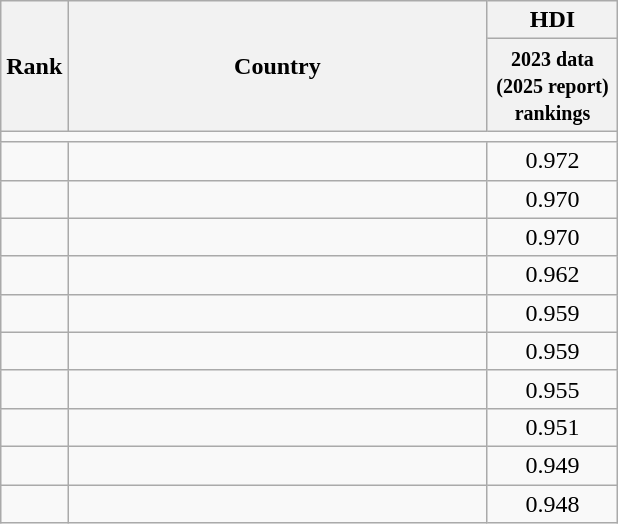<table class="wikitable sortable" style="text-align:center">
<tr>
<th scope="col" rowspan="2" data-sort-type="number">Rank</th>
<th scope="col" rowspan="2" style="width:17em;">Country</th>
<th scope="col" colspan="2">HDI</th>
</tr>
<tr>
<th scope="col" style="width:5em;" data-sort-type="number"><small>2023 data (2025 report) rankings</small></th>
</tr>
<tr>
<td scope="row" colspan="4" background-color:#EAECF0;"></td>
</tr>
<tr>
<td></td>
<td style="text-align:left"></td>
<td>0.972</td>
</tr>
<tr>
<td></td>
<td style="text-align:left"></td>
<td>0.970</td>
</tr>
<tr>
<td></td>
<td style="text-align:left"></td>
<td>0.970</td>
</tr>
<tr>
<td></td>
<td style="text-align:left"></td>
<td>0.962</td>
</tr>
<tr>
<td></td>
<td style="text-align:left"></td>
<td>0.959</td>
</tr>
<tr>
<td></td>
<td style="text-align:left"></td>
<td>0.959</td>
</tr>
<tr>
<td></td>
<td style="text-align:left"></td>
<td>0.955</td>
</tr>
<tr>
<td></td>
<td style="text-align:left"></td>
<td>0.951</td>
</tr>
<tr>
<td></td>
<td style="text-align:left"></td>
<td>0.949</td>
</tr>
<tr>
<td></td>
<td style="text-align:left"></td>
<td>0.948</td>
</tr>
</table>
